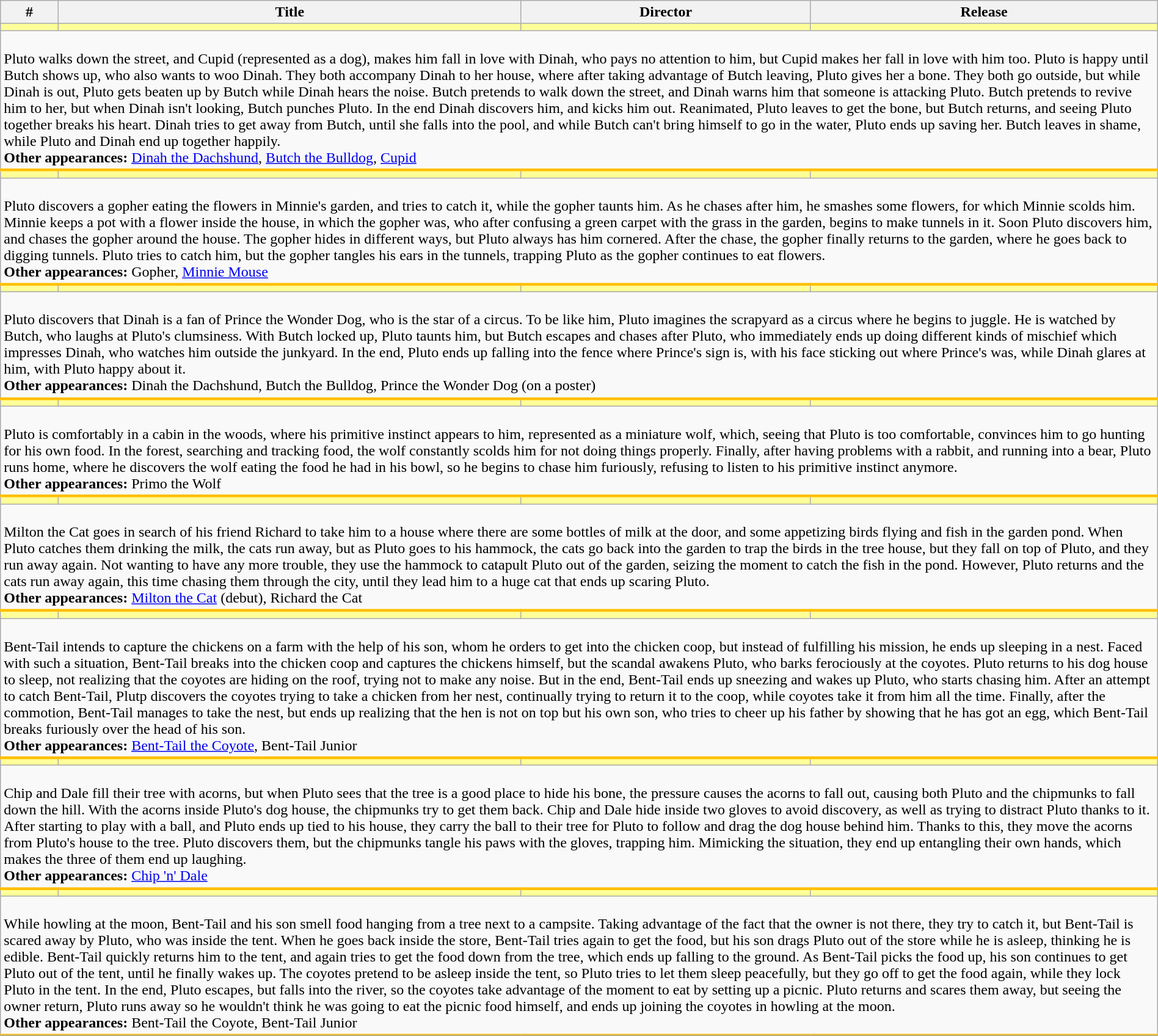<table class="wikitable sortable" width="100%">
<tr>
<th width="5%">#</th>
<th width="40%">Title</th>
<th width="25%" class="unsortable">Director</th>
<th width="30%">Release</th>
</tr>
<tr>
<td style="background-color: #FFFF99"></td>
<td style="background-color: #FFFF99"></td>
<td style="background-color: #FFFF99"></td>
<td style="background-color: #FFFF99"></td>
</tr>
<tr class="expand-child" style="border-bottom: 3px solid #FFBF00;">
<td colspan="4"><br>Pluto walks down the street, and Cupid (represented as a dog), makes him fall in love with Dinah, who pays no attention to him, but Cupid makes her fall in love with him too. Pluto is happy until Butch shows up, who also wants to woo Dinah. They both accompany Dinah to her house, where after taking advantage of Butch leaving, Pluto gives her a bone. They both go outside, but while Dinah is out, Pluto gets beaten up by Butch while Dinah hears the noise. Butch pretends to walk down the street, and Dinah warns him that someone is attacking Pluto. Butch pretends to revive him to her, but when Dinah isn't looking, Butch punches Pluto. In the end Dinah discovers him, and kicks him out. Reanimated, Pluto leaves to get the bone, but Butch returns, and seeing Pluto together breaks his heart. Dinah tries to get away from Butch, until she falls into the pool, and while Butch can't bring himself to go in the water, Pluto ends up saving her. Butch leaves in shame, while Pluto and Dinah end up together happily.<br><strong>Other appearances:</strong> <a href='#'>Dinah the Dachshund</a>, <a href='#'>Butch the Bulldog</a>, <a href='#'>Cupid</a></td>
</tr>
<tr>
<td style="background-color: #FFFF99"></td>
<td style="background-color: #FFFF99"></td>
<td style="background-color: #FFFF99"></td>
<td style="background-color: #FFFF99"></td>
</tr>
<tr class="expand-child" style="border-bottom: 3px solid #FFBF00;">
<td colspan="4"><br>Pluto discovers a gopher eating the flowers in Minnie's garden, and tries to catch it, while the gopher taunts him. As he chases after him, he smashes some flowers, for which Minnie scolds him. Minnie keeps a pot with a flower inside the house, in which the gopher was, who after confusing a green carpet with the grass in the garden, begins to make tunnels in it. Soon Pluto discovers him, and chases the gopher around the house. The gopher hides in different ways, but Pluto always has him cornered. After the chase, the gopher finally returns to the garden, where he goes back to digging tunnels. Pluto tries to catch him, but the gopher tangles his ears in the tunnels, trapping Pluto as the gopher continues to eat flowers.<br><strong>Other appearances:</strong> Gopher, <a href='#'>Minnie Mouse</a></td>
</tr>
<tr>
<td style="background-color: #FFFF99"></td>
<td style="background-color: #FFFF99"></td>
<td style="background-color: #FFFF99"></td>
<td style="background-color: #FFFF99"></td>
</tr>
<tr class="expand-child" style="border-bottom: 3px solid #FFBF00;">
<td colspan="4"><br>Pluto discovers that Dinah is a fan of Prince the Wonder Dog, who is the star of a circus. To be like him, Pluto imagines the scrapyard as a circus where he begins to juggle. He is watched by Butch, who laughs at Pluto's clumsiness. With Butch locked up, Pluto taunts him, but Butch escapes and chases after Pluto, who immediately ends up doing different kinds of mischief which impresses Dinah, who watches him outside the junkyard. In the end, Pluto ends up falling into the fence where Prince's sign is, with his face sticking out where Prince's was, while Dinah glares at him, with Pluto happy about it.<br><strong>Other appearances:</strong> Dinah the Dachshund, Butch the Bulldog, Prince the Wonder Dog (on a poster)</td>
</tr>
<tr>
<td style="background-color: #FFFF99"></td>
<td style="background-color: #FFFF99"></td>
<td style="background-color: #FFFF99"></td>
<td style="background-color: #FFFF99"></td>
</tr>
<tr class="expand-child" style="border-bottom: 3px solid #FFBF00;">
<td colspan="4"><br>Pluto is comfortably in a cabin in the woods, where his primitive instinct appears to him, represented as a miniature wolf, which, seeing that Pluto is too comfortable, convinces him to go hunting for his own food. In the forest, searching and tracking food, the wolf constantly scolds him for not doing things properly. Finally, after having problems with a rabbit, and running into a bear, Pluto runs home, where he discovers the wolf eating the food he had in his bowl, so he begins to chase him furiously, refusing to listen to his primitive instinct anymore.<br><strong>Other appearances:</strong> Primo the Wolf</td>
</tr>
<tr>
<td style="background-color: #FFFF99"></td>
<td style="background-color: #FFFF99"></td>
<td style="background-color: #FFFF99"></td>
<td style="background-color: #FFFF99"></td>
</tr>
<tr class="expand-child" style="border-bottom: 3px solid #FFBF00;">
<td colspan="4"><br>Milton the Cat goes in search of his friend Richard to take him to a house where there are some bottles of milk at the door, and some appetizing birds flying and fish in the garden pond. When Pluto catches them drinking the milk, the cats run away, but as Pluto goes to his hammock, the cats go back into the garden to trap the birds in the tree house, but they fall on top of Pluto, and they run away again. Not wanting to have any more trouble, they use the hammock to catapult Pluto out of the garden, seizing the moment to catch the fish in the pond. However, Pluto returns and the cats run away again, this time chasing them through the city, until they lead him to a huge cat that ends up scaring Pluto.<br><strong>Other appearances:</strong> <a href='#'>Milton the Cat</a> (debut), Richard the Cat</td>
</tr>
<tr>
<td style="background-color: #FFFF99"></td>
<td style="background-color: #FFFF99"></td>
<td style="background-color: #FFFF99"></td>
<td style="background-color: #FFFF99"></td>
</tr>
<tr class="expand-child" style="border-bottom: 3px solid #FFBF00;">
<td colspan="4"><br>Bent-Tail intends to capture the chickens on a farm with the help of his son, whom he orders to get into the chicken coop, but instead of fulfilling his mission, he ends up sleeping in a nest. Faced with such a situation, Bent-Tail breaks into the chicken coop and captures the chickens himself, but the scandal awakens Pluto, who barks ferociously at the coyotes. Pluto returns to his dog house to sleep, not realizing that the coyotes are hiding on the roof, trying not to make any noise. But in the end, Bent-Tail ends up sneezing and wakes up Pluto, who starts chasing him. After an attempt to catch Bent-Tail, Plutp discovers the coyotes trying to take a chicken from her nest, continually trying to return it to the coop, while coyotes take it from him all the time. Finally, after the commotion, Bent-Tail manages to take the nest, but ends up realizing that the hen is not on top but his own son, who tries to cheer up his father by showing that he has got an egg, which Bent-Tail breaks furiously over the head of his son.<br><strong>Other appearances:</strong> <a href='#'>Bent-Tail the Coyote</a>, Bent-Tail Junior</td>
</tr>
<tr>
<td style="background-color: #FFFF99"></td>
<td style="background-color: #FFFF99"></td>
<td style="background-color: #FFFF99"></td>
<td style="background-color: #FFFF99"></td>
</tr>
<tr class="expand-child" style="border-bottom: 3px solid #FFBF00;">
<td colspan="4"><br>Chip and Dale fill their tree with acorns, but when Pluto sees that the tree is a good place to hide his bone, the pressure causes the acorns to fall out, causing both Pluto and the chipmunks to fall down the hill. With the acorns inside Pluto's dog house, the chipmunks  try to get them back. Chip and Dale hide inside two gloves to avoid discovery, as well as trying to distract Pluto thanks to it. After starting to play with a ball, and Pluto ends up tied to his house, they carry the ball to their tree for Pluto to follow and drag the dog house behind him. Thanks to this, they move the acorns from Pluto's house to the tree. Pluto discovers them, but the chipmunks tangle his paws with the gloves, trapping him. Mimicking the situation, they end up entangling their own hands, which makes the three of them end up laughing.<br><strong>Other appearances:</strong> <a href='#'>Chip 'n' Dale</a></td>
</tr>
<tr>
<td style="background-color: #FFFF99"></td>
<td style="background-color: #FFFF99"></td>
<td style="background-color: #FFFF99"></td>
<td style="background-color: #FFFF99"></td>
</tr>
<tr class="expand-child" style="border-bottom: 3px solid #FFBF00;">
<td colspan="4"><br>While howling at the moon, Bent-Tail and his son smell food hanging from a tree next to a campsite. Taking advantage of the fact that the owner is not there, they try to catch it, but Bent-Tail is scared away by Pluto, who was inside the tent. When he goes back inside the store, Bent-Tail tries again to get the food, but his son drags Pluto out of the store while he is asleep, thinking he is edible. Bent-Tail quickly returns him to the tent, and again tries to get the food down from the tree, which ends up falling to the ground. As Bent-Tail picks the food up, his son continues to get Pluto out of the tent, until he finally wakes up. The coyotes pretend to be asleep inside the tent, so Pluto tries to let them sleep peacefully, but they go off to get the food again, while they lock Pluto in the tent. In the end, Pluto escapes, but falls into the river, so the coyotes take advantage of the moment to eat by setting up a picnic. Pluto returns and scares them away, but seeing the owner return, Pluto runs away so he wouldn't think he was going to eat the picnic food himself, and ends up joining the coyotes in howling at the moon.<br><strong>Other appearances:</strong> Bent-Tail the Coyote, Bent-Tail Junior</td>
</tr>
<tr>
</tr>
</table>
